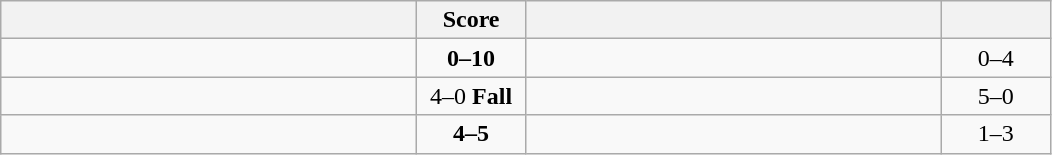<table class="wikitable" style="text-align: center; ">
<tr>
<th align="right" width="270"></th>
<th width="65">Score</th>
<th align="left" width="270"></th>
<th width="65"></th>
</tr>
<tr>
<td align="left"></td>
<td><strong>0–10</strong></td>
<td align="left"><strong></strong></td>
<td>0–4 <strong></strong></td>
</tr>
<tr>
<td align="left"><strong></strong></td>
<td>4–0 <strong>Fall</strong></td>
<td align="left"></td>
<td>5–0 <strong></strong></td>
</tr>
<tr>
<td align="left"></td>
<td><strong>4–5</strong></td>
<td align="left"><strong></strong></td>
<td>1–3 <strong></strong></td>
</tr>
</table>
